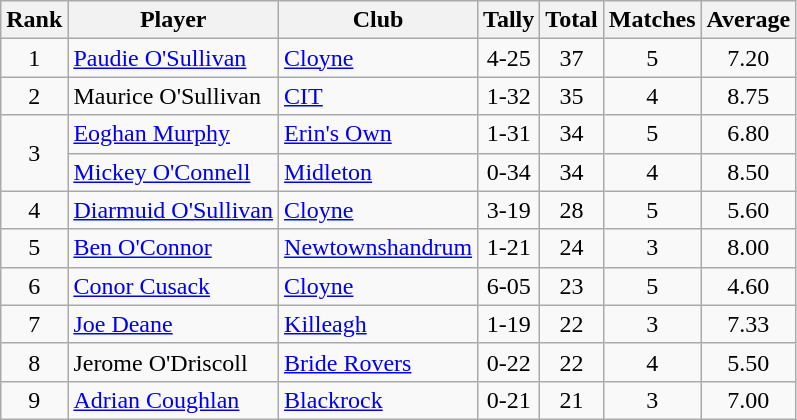<table class="wikitable">
<tr>
<th>Rank</th>
<th>Player</th>
<th>Club</th>
<th>Tally</th>
<th>Total</th>
<th>Matches</th>
<th>Average</th>
</tr>
<tr>
<td rowspan=1 align=center>1</td>
<td><a href='#'>Paudie O'Sullivan</a></td>
<td><a href='#'>Cloyne</a></td>
<td align=center>4-25</td>
<td align=center>37</td>
<td align=center>5</td>
<td align=center>7.20</td>
</tr>
<tr>
<td rowspan=1 align=center>2</td>
<td>Maurice O'Sullivan</td>
<td><a href='#'>CIT</a></td>
<td align=center>1-32</td>
<td align=center>35</td>
<td align=center>4</td>
<td align=center>8.75</td>
</tr>
<tr>
<td rowspan=2 align=center>3</td>
<td><a href='#'>Eoghan Murphy</a></td>
<td><a href='#'>Erin's Own</a></td>
<td align=center>1-31</td>
<td align=center>34</td>
<td align=center>5</td>
<td align=center>6.80</td>
</tr>
<tr>
<td><a href='#'>Mickey O'Connell</a></td>
<td><a href='#'>Midleton</a></td>
<td align=center>0-34</td>
<td align=center>34</td>
<td align=center>4</td>
<td align=center>8.50</td>
</tr>
<tr>
<td rowspan=1 align=center>4</td>
<td><a href='#'>Diarmuid O'Sullivan</a></td>
<td><a href='#'>Cloyne</a></td>
<td align=center>3-19</td>
<td align=center>28</td>
<td align=center>5</td>
<td align=center>5.60</td>
</tr>
<tr>
<td rowspan=1 align=center>5</td>
<td><a href='#'>Ben O'Connor</a></td>
<td><a href='#'>Newtownshandrum</a></td>
<td align=center>1-21</td>
<td align=center>24</td>
<td align=center>3</td>
<td align=center>8.00</td>
</tr>
<tr>
<td rowspan=1 align=center>6</td>
<td><a href='#'>Conor Cusack</a></td>
<td><a href='#'>Cloyne</a></td>
<td align=center>6-05</td>
<td align=center>23</td>
<td align=center>5</td>
<td align=center>4.60</td>
</tr>
<tr>
<td rowspan=1 align=center>7</td>
<td><a href='#'>Joe Deane</a></td>
<td><a href='#'>Killeagh</a></td>
<td align=center>1-19</td>
<td align=center>22</td>
<td align=center>3</td>
<td align=center>7.33</td>
</tr>
<tr>
<td rowspan=1 align=center>8</td>
<td>Jerome O'Driscoll</td>
<td><a href='#'>Bride Rovers</a></td>
<td align=center>0-22</td>
<td align=center>22</td>
<td align=center>4</td>
<td align=center>5.50</td>
</tr>
<tr>
<td rowspan=1 align=center>9</td>
<td><a href='#'>Adrian Coughlan</a></td>
<td><a href='#'>Blackrock</a></td>
<td align=center>0-21</td>
<td align=center>21</td>
<td align=center>3</td>
<td align=center>7.00</td>
</tr>
</table>
